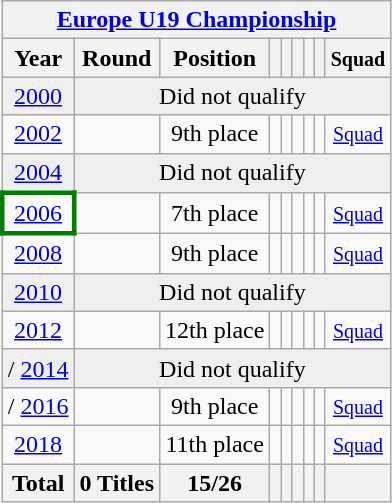<table class="wikitable" style="text-align: center;">
<tr>
<th colspan=9><a href='#'>Europe U19 Championship</a></th>
</tr>
<tr>
<th>Year</th>
<th>Round</th>
<th>Position</th>
<th></th>
<th></th>
<th></th>
<th></th>
<th></th>
<th><small>Squad</small></th>
</tr>
<tr bgcolor="efefef">
<td> <a href='#'>2000</a></td>
<td colspan=8>Did not qualify</td>
</tr>
<tr>
<td> <a href='#'>2002</a></td>
<td></td>
<td>9th place</td>
<td></td>
<td></td>
<td></td>
<td></td>
<td></td>
<td><small> <a href='#'>Squad</a></small></td>
</tr>
<tr bgcolor="efefef">
<td> <a href='#'>2004</a></td>
<td colspan=8>Did not qualify</td>
</tr>
<tr>
<td style="border:3px solid green"> <a href='#'>2006</a></td>
<td></td>
<td>7th place</td>
<td></td>
<td></td>
<td></td>
<td></td>
<td></td>
<td><small> <a href='#'>Squad</a></small></td>
</tr>
<tr>
<td> <a href='#'>2008</a></td>
<td></td>
<td>9th place</td>
<td></td>
<td></td>
<td></td>
<td></td>
<td></td>
<td><small> <a href='#'>Squad</a></small></td>
</tr>
<tr bgcolor="efefef">
<td> <a href='#'>2010</a></td>
<td colspan=8>Did not qualify</td>
</tr>
<tr>
<td> <a href='#'>2012</a></td>
<td></td>
<td>12th place</td>
<td></td>
<td></td>
<td></td>
<td></td>
<td></td>
<td><small> <a href='#'>Squad</a></small></td>
</tr>
<tr bgcolor="efefef">
<td>/ <a href='#'>2014</a></td>
<td colspan=8>Did not qualify</td>
</tr>
<tr>
<td>/ <a href='#'>2016</a></td>
<td></td>
<td>9th place</td>
<td></td>
<td></td>
<td></td>
<td></td>
<td></td>
<td><small> <a href='#'>Squad</a></small></td>
</tr>
<tr>
<td> <a href='#'>2018</a></td>
<td></td>
<td>11th place</td>
<td></td>
<td></td>
<td></td>
<td></td>
<td></td>
<td><small> <a href='#'>Squad</a></small></td>
</tr>
<tr>
<th>Total</th>
<th>0 Titles</th>
<th>15/26</th>
<th></th>
<th></th>
<th></th>
<th></th>
<th></th>
<th></th>
</tr>
</table>
